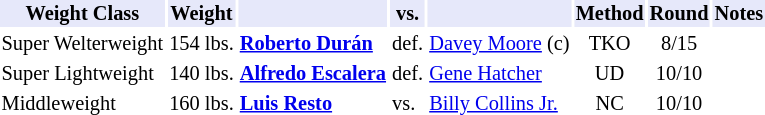<table class="toccolours" style="font-size: 85%;">
<tr>
<th style="background:#e6e8fa; color:#000; text-align:center;">Weight Class</th>
<th style="background:#e6e8fa; color:#000; text-align:center;">Weight</th>
<th style="background:#e6e8fa; color:#000; text-align:center;"></th>
<th style="background:#e6e8fa; color:#000; text-align:center;">vs.</th>
<th style="background:#e6e8fa; color:#000; text-align:center;"></th>
<th style="background:#e6e8fa; color:#000; text-align:center;">Method</th>
<th style="background:#e6e8fa; color:#000; text-align:center;">Round</th>
<th style="background:#e6e8fa; color:#000; text-align:center;">Notes</th>
</tr>
<tr>
<td>Super Welterweight</td>
<td>154 lbs.</td>
<td><strong><a href='#'>Roberto Durán</a></strong></td>
<td>def.</td>
<td><a href='#'>Davey Moore</a> (c)</td>
<td align=center>TKO</td>
<td align=center>8/15</td>
<td></td>
</tr>
<tr>
<td>Super Lightweight</td>
<td>140 lbs.</td>
<td><strong><a href='#'>Alfredo Escalera</a></strong></td>
<td>def.</td>
<td><a href='#'>Gene Hatcher</a></td>
<td align=center>UD</td>
<td align=center>10/10</td>
</tr>
<tr>
<td>Middleweight</td>
<td>160 lbs.</td>
<td><strong><a href='#'>Luis Resto</a></strong></td>
<td>vs.</td>
<td><a href='#'>Billy Collins Jr.</a></td>
<td align=center>NC</td>
<td align=center>10/10</td>
</tr>
</table>
